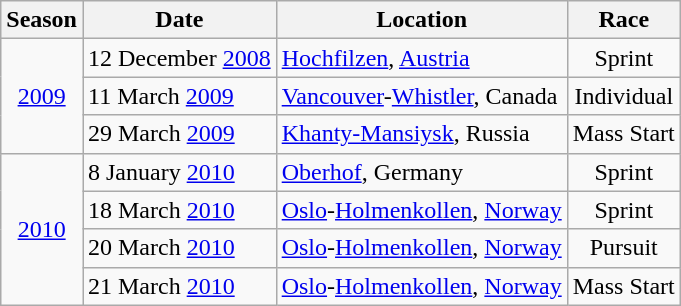<table class="wikitable">
<tr>
<th>Season</th>
<th>Date</th>
<th>Location</th>
<th>Race</th>
</tr>
<tr>
<td rowspan=3 align=center><a href='#'>2009</a></td>
<td>12 December <a href='#'>2008</a></td>
<td> <a href='#'>Hochfilzen</a>, <a href='#'>Austria</a></td>
<td align=center>Sprint</td>
</tr>
<tr>
<td>11 March <a href='#'>2009</a></td>
<td> <a href='#'>Vancouver</a>-<a href='#'>Whistler</a>, Canada</td>
<td align=center>Individual</td>
</tr>
<tr>
<td>29 March <a href='#'>2009</a></td>
<td> <a href='#'>Khanty-Mansiysk</a>, Russia</td>
<td align=center>Mass Start</td>
</tr>
<tr>
<td rowspan=4 align=center><a href='#'>2010</a></td>
<td>8 January <a href='#'>2010</a></td>
<td> <a href='#'>Oberhof</a>, Germany</td>
<td align=center>Sprint</td>
</tr>
<tr>
<td>18 March <a href='#'>2010</a></td>
<td> <a href='#'>Oslo</a>-<a href='#'>Holmenkollen</a>, <a href='#'>Norway</a></td>
<td align=center>Sprint</td>
</tr>
<tr>
<td>20 March <a href='#'>2010</a></td>
<td> <a href='#'>Oslo</a>-<a href='#'>Holmenkollen</a>, <a href='#'>Norway</a></td>
<td align=center>Pursuit</td>
</tr>
<tr>
<td>21 March <a href='#'>2010</a></td>
<td> <a href='#'>Oslo</a>-<a href='#'>Holmenkollen</a>, <a href='#'>Norway</a></td>
<td align=center>Mass Start</td>
</tr>
</table>
